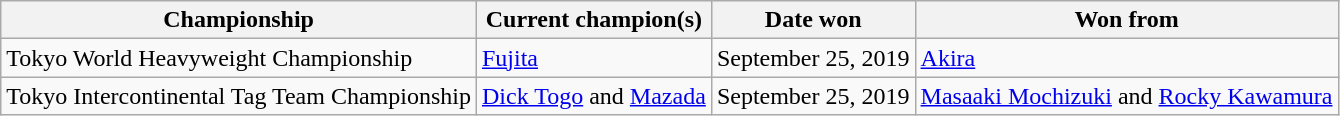<table class="wikitable">
<tr>
<th>Championship</th>
<th>Current champion(s)</th>
<th>Date won</th>
<th>Won from</th>
</tr>
<tr>
<td>Tokyo World Heavyweight Championship</td>
<td><a href='#'>Fujita</a></td>
<td>September 25, 2019</td>
<td><a href='#'>Akira</a></td>
</tr>
<tr>
<td>Tokyo Intercontinental Tag Team Championship</td>
<td><a href='#'>Dick Togo</a> and <a href='#'>Mazada</a></td>
<td>September 25, 2019</td>
<td><a href='#'>Masaaki Mochizuki</a> and <a href='#'>Rocky Kawamura</a></td>
</tr>
</table>
